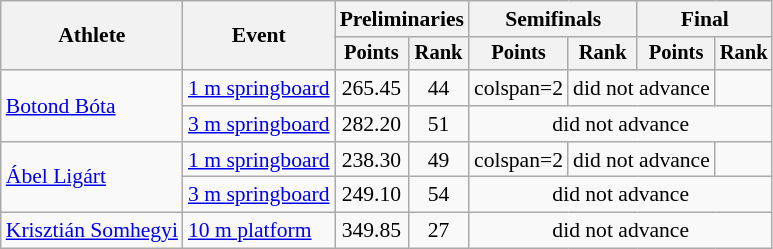<table class=wikitable style="font-size:90%;">
<tr>
<th rowspan="2">Athlete</th>
<th rowspan="2">Event</th>
<th colspan="2">Preliminaries</th>
<th colspan="2">Semifinals</th>
<th colspan="2">Final</th>
</tr>
<tr style="font-size:95%">
<th>Points</th>
<th>Rank</th>
<th>Points</th>
<th>Rank</th>
<th>Points</th>
<th>Rank</th>
</tr>
<tr align=center>
<td align=left rowspan=2><a href='#'>Botond Bóta</a></td>
<td align=left><a href='#'>1 m springboard</a></td>
<td>265.45</td>
<td>44</td>
<td>colspan=2 </td>
<td colspan=2>did not advance</td>
</tr>
<tr align=center>
<td align=left><a href='#'>3 m springboard</a></td>
<td>282.20</td>
<td>51</td>
<td colspan=4>did not advance</td>
</tr>
<tr align=center>
<td align=left rowspan=2><a href='#'>Ábel Ligárt</a></td>
<td align=left><a href='#'>1 m springboard</a></td>
<td>238.30</td>
<td>49</td>
<td>colspan=2 </td>
<td colspan=2>did not advance</td>
</tr>
<tr align=center>
<td align=left><a href='#'>3 m springboard</a></td>
<td>249.10</td>
<td>54</td>
<td colspan=4>did not advance</td>
</tr>
<tr align=center>
<td align=left><a href='#'>Krisztián Somhegyi</a></td>
<td align=left><a href='#'>10 m platform</a></td>
<td>349.85</td>
<td>27</td>
<td colspan=4>did not advance</td>
</tr>
</table>
